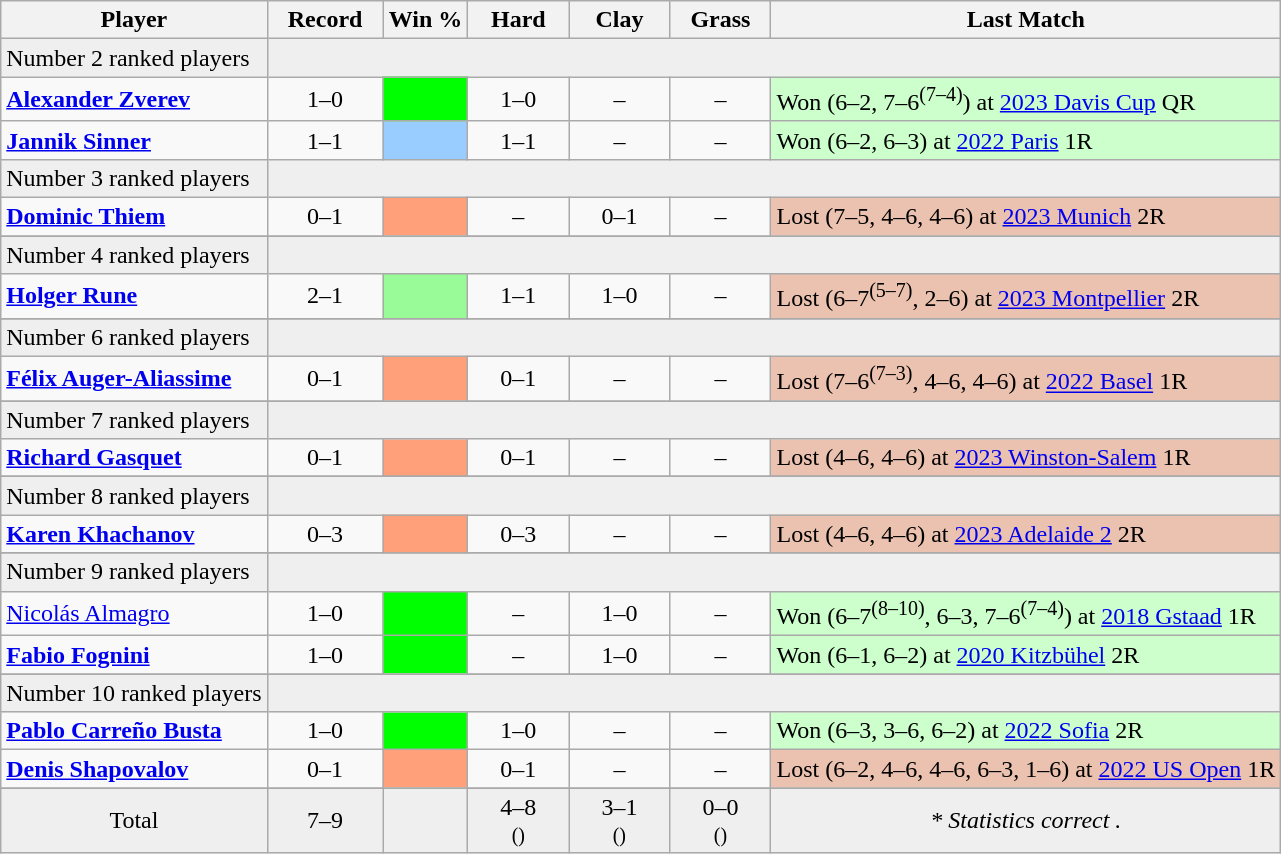<table class="wikitable sortable nowrap" style=text-align:center>
<tr>
<th>Player</th>
<th width=70>Record</th>
<th>Win %</th>
<th width=60>Hard</th>
<th width=60>Clay</th>
<th width=60>Grass</th>
<th>Last Match</th>
</tr>
<tr style=background:#efefef>
<td align=left>Number 2 ranked players</td>
<td colspan=6></td>
</tr>
<tr>
<td align=left> <strong><a href='#'>Alexander Zverev</a></strong></td>
<td>1–0</td>
<td bgcolor=lime></td>
<td>1–0</td>
<td>–</td>
<td>–</td>
<td style=background:#cfc;text-align:left>Won (6–2, 7–6<sup>(7–4)</sup>) at <a href='#'>2023 Davis Cup</a> QR</td>
</tr>
<tr>
<td align=left> <strong><a href='#'>Jannik Sinner</a></strong></td>
<td>1–1</td>
<td bgcolor=#9cf></td>
<td>1–1</td>
<td>–</td>
<td>–</td>
<td style=background:#cfc;text-align:left>Won (6–2, 6–3) at <a href='#'>2022 Paris</a> 1R</td>
</tr>
<tr style=background:#efefef>
<td align=left>Number 3 ranked players</td>
<td colspan=6></td>
</tr>
<tr>
<td align=left> <strong><a href='#'>Dominic Thiem</a></strong></td>
<td>0–1</td>
<td bgcolor=FFA07A></td>
<td>–</td>
<td>0–1</td>
<td>–</td>
<td style=background:#ebc2af;text-align:left>Lost (7–5, 4–6, 4–6) at <a href='#'>2023 Munich</a> 2R</td>
</tr>
<tr>
</tr>
<tr style=background:#efefef>
<td align=left>Number 4 ranked players</td>
<td colspan=6></td>
</tr>
<tr>
<td align=left> <strong><a href='#'>Holger Rune</a></strong></td>
<td>2–1</td>
<td bgcolor=98fb98></td>
<td>1–1</td>
<td>1–0</td>
<td>–</td>
<td style=background:#ebc2af;text-align:left>Lost (6–7<sup>(5–7)</sup>, 2–6) at <a href='#'>2023 Montpellier</a> 2R</td>
</tr>
<tr>
</tr>
<tr style=background:#efefef>
<td align=left>Number 6 ranked players</td>
<td colspan=6></td>
</tr>
<tr>
<td align=left> <strong><a href='#'>Félix Auger-Aliassime</a></strong></td>
<td>0–1</td>
<td bgcolor=FFA07A></td>
<td>0–1</td>
<td>–</td>
<td>–</td>
<td style=background:#ebc2af;text-align:left>Lost (7–6<sup>(7–3)</sup>, 4–6, 4–6) at <a href='#'>2022 Basel</a> 1R</td>
</tr>
<tr>
</tr>
<tr style=background:#efefef>
<td align=left>Number 7 ranked players</td>
<td colspan=6></td>
</tr>
<tr>
<td align=left> <strong><a href='#'>Richard Gasquet</a></strong></td>
<td>0–1</td>
<td bgcolor=FFA07A></td>
<td>0–1</td>
<td>–</td>
<td>–</td>
<td style=background:#ebc2af;text-align:left>Lost (4–6, 4–6) at <a href='#'>2023 Winston-Salem</a> 1R</td>
</tr>
<tr>
</tr>
<tr style=background:#efefef>
<td align=left>Number 8 ranked players</td>
<td colspan=6></td>
</tr>
<tr>
<td align=left> <strong><a href='#'>Karen Khachanov</a></strong></td>
<td>0–3</td>
<td bgcolor=FFA07A></td>
<td>0–3</td>
<td>–</td>
<td>–</td>
<td style=background:#ebc2af;text-align:left>Lost (4–6, 4–6) at <a href='#'>2023 Adelaide 2</a> 2R</td>
</tr>
<tr>
</tr>
<tr style=background:#efefef>
<td align=left>Number 9 ranked players</td>
<td colspan=6></td>
</tr>
<tr>
<td align=left> <a href='#'>Nicolás Almagro</a></td>
<td>1–0</td>
<td bgcolor=lime></td>
<td>–</td>
<td>1–0</td>
<td>–</td>
<td style=background:#cfc;text-align:left>Won (6–7<sup>(8–10)</sup>, 6–3, 7–6<sup>(7–4)</sup>) at <a href='#'>2018 Gstaad</a> 1R</td>
</tr>
<tr>
<td align=left> <strong><a href='#'>Fabio Fognini</a></strong></td>
<td>1–0</td>
<td bgcolor=lime></td>
<td>–</td>
<td>1–0</td>
<td>–</td>
<td style=background:#cfc;text-align:left>Won (6–1, 6–2) at <a href='#'>2020 Kitzbühel</a> 2R</td>
</tr>
<tr>
</tr>
<tr style=background:#efefef>
<td align=left>Number 10 ranked players</td>
<td colspan=6></td>
</tr>
<tr>
<td align=left> <strong><a href='#'>Pablo Carreño Busta</a></strong></td>
<td>1–0</td>
<td bgcolor=lime></td>
<td>1–0</td>
<td>–</td>
<td>–</td>
<td style=background:#cfc;text-align:left>Won (6–3, 3–6, 6–2) at <a href='#'>2022 Sofia</a> 2R</td>
</tr>
<tr>
<td align=left> <strong><a href='#'>Denis Shapovalov</a></strong></td>
<td>0–1</td>
<td bgcolor=FFA07A></td>
<td>0–1</td>
<td>–</td>
<td>–</td>
<td style=background:#ebc2af;text-align:left>Lost (6–2, 4–6, 4–6, 6–3, 1–6) at <a href='#'>2022 US Open</a> 1R</td>
</tr>
<tr>
</tr>
<tr bgcolor=efefef class="sortbottom">
<td>Total</td>
<td>7–9</td>
<td></td>
<td>4–8 <br> <small>()</small></td>
<td>3–1 <br> <small>()</small></td>
<td>0–0 <br> <small>()</small></td>
<td><em>* Statistics correct .</em></td>
</tr>
</table>
